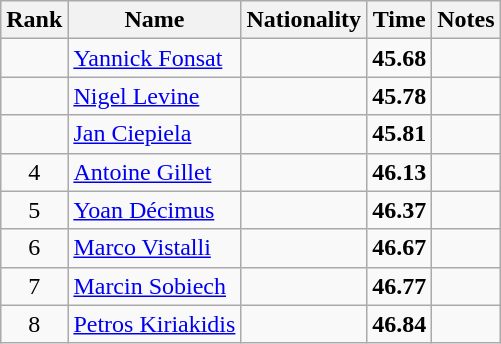<table class="wikitable sortable" style="text-align:center">
<tr>
<th>Rank</th>
<th>Name</th>
<th>Nationality</th>
<th>Time</th>
<th>Notes</th>
</tr>
<tr>
<td></td>
<td align=left><a href='#'>Yannick Fonsat</a></td>
<td align=left></td>
<td><strong>45.68</strong></td>
<td></td>
</tr>
<tr>
<td></td>
<td align=left><a href='#'>Nigel Levine</a></td>
<td align=left></td>
<td><strong>45.78</strong></td>
<td></td>
</tr>
<tr>
<td></td>
<td align=left><a href='#'>Jan Ciepiela</a></td>
<td align=left></td>
<td><strong>45.81</strong></td>
<td></td>
</tr>
<tr>
<td>4</td>
<td align=left><a href='#'>Antoine Gillet</a></td>
<td align=left></td>
<td><strong>46.13</strong></td>
<td></td>
</tr>
<tr>
<td>5</td>
<td align=left><a href='#'>Yoan Décimus</a></td>
<td align=left></td>
<td><strong>46.37</strong></td>
<td></td>
</tr>
<tr>
<td>6</td>
<td align=left><a href='#'>Marco Vistalli</a></td>
<td align=left></td>
<td><strong>46.67</strong></td>
<td></td>
</tr>
<tr>
<td>7</td>
<td align=left><a href='#'>Marcin Sobiech</a></td>
<td align=left></td>
<td><strong>46.77</strong></td>
<td></td>
</tr>
<tr>
<td>8</td>
<td align=left><a href='#'>Petros Kiriakidis</a></td>
<td align=left></td>
<td><strong>46.84</strong></td>
<td></td>
</tr>
</table>
